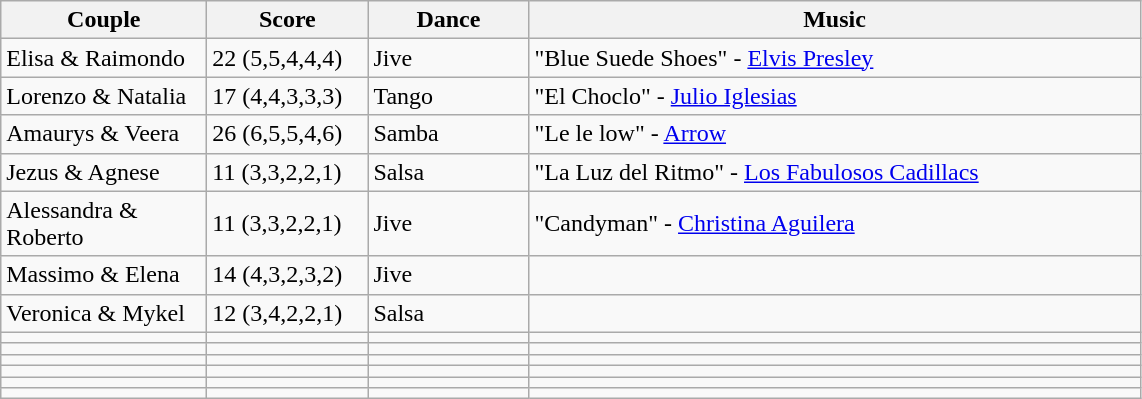<table class="wikitable">
<tr>
<th width="130">Couple</th>
<th width="100">Score</th>
<th width="100">Dance</th>
<th width="400">Music</th>
</tr>
<tr>
<td>Elisa & Raimondo</td>
<td>22 (5,5,4,4,4)</td>
<td>Jive</td>
<td>"Blue Suede Shoes" - <a href='#'>Elvis Presley</a></td>
</tr>
<tr>
<td>Lorenzo & Natalia</td>
<td>17 (4,4,3,3,3)</td>
<td>Tango</td>
<td>"El Choclo" - <a href='#'>Julio Iglesias</a></td>
</tr>
<tr>
<td>Amaurys & Veera</td>
<td>26 (6,5,5,4,6)</td>
<td>Samba</td>
<td>"Le le low" - <a href='#'>Arrow</a></td>
</tr>
<tr>
<td>Jezus & Agnese</td>
<td>11 (3,3,2,2,1)</td>
<td>Salsa</td>
<td>"La Luz del Ritmo" - <a href='#'>Los Fabulosos Cadillacs</a></td>
</tr>
<tr>
<td>Alessandra & Roberto</td>
<td>11 (3,3,2,2,1)</td>
<td>Jive</td>
<td>"Candyman" - <a href='#'>Christina Aguilera</a></td>
</tr>
<tr>
<td>Massimo & Elena</td>
<td>14 (4,3,2,3,2)</td>
<td>Jive</td>
<td></td>
</tr>
<tr>
<td>Veronica & Mykel</td>
<td>12 (3,4,2,2,1)</td>
<td>Salsa</td>
<td></td>
</tr>
<tr>
<td></td>
<td></td>
<td></td>
<td></td>
</tr>
<tr>
<td></td>
<td></td>
<td></td>
<td></td>
</tr>
<tr>
<td></td>
<td></td>
<td></td>
<td></td>
</tr>
<tr>
<td></td>
<td></td>
<td></td>
<td></td>
</tr>
<tr>
<td></td>
<td></td>
<td></td>
<td></td>
</tr>
<tr>
<td></td>
<td></td>
<td></td>
<td></td>
</tr>
</table>
